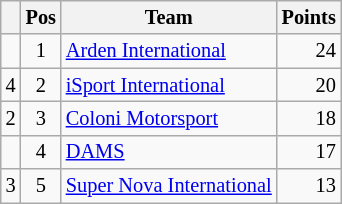<table class="wikitable" style="font-size: 85%;">
<tr>
<th></th>
<th>Pos</th>
<th>Team</th>
<th>Points</th>
</tr>
<tr>
<td align=left></td>
<td align=center>1</td>
<td> <a href='#'>Arden International</a></td>
<td align=right>24</td>
</tr>
<tr>
<td align=left> 4</td>
<td align=center>2</td>
<td> <a href='#'>iSport International</a></td>
<td align=right>20</td>
</tr>
<tr>
<td align=left> 2</td>
<td align=center>3</td>
<td> <a href='#'>Coloni Motorsport</a></td>
<td align=right>18</td>
</tr>
<tr>
<td align=left></td>
<td align=center>4</td>
<td> <a href='#'>DAMS</a></td>
<td align=right>17</td>
</tr>
<tr>
<td align=left> 3</td>
<td align=center>5</td>
<td> <a href='#'>Super Nova International</a></td>
<td align=right>13</td>
</tr>
</table>
